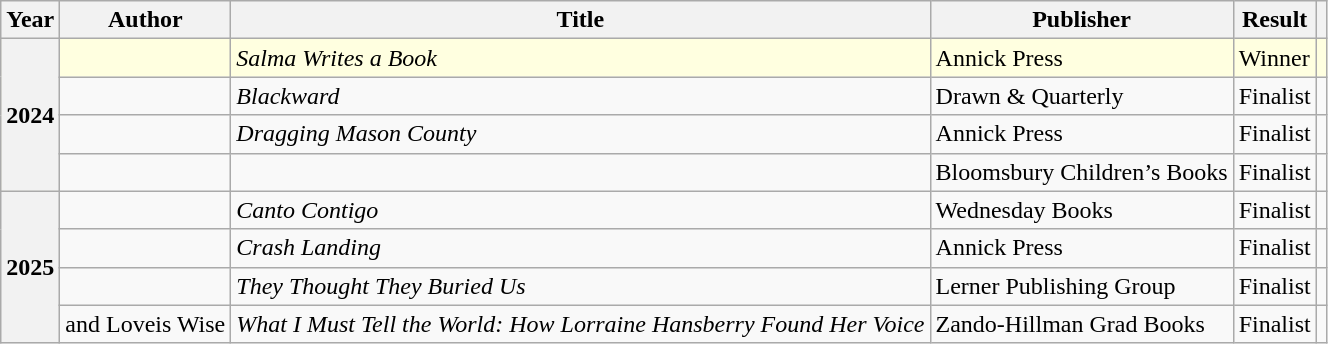<table class="wikitable sortable mw-collapsible">
<tr>
<th scope="col">Year</th>
<th scope="col">Author</th>
<th scope="col">Title</th>
<th scope="col">Publisher</th>
<th scope="col">Result</th>
<th scope="col"></th>
</tr>
<tr style="background:lightyellow">
<th rowspan="4">2024</th>
<td></td>
<td><em>Salma Writes a Book</em></td>
<td>Annick Press</td>
<td>Winner</td>
<td></td>
</tr>
<tr>
<td></td>
<td><em>Blackward</em></td>
<td>Drawn & Quarterly</td>
<td>Finalist</td>
<td></td>
</tr>
<tr>
<td></td>
<td><em>Dragging Mason County</em></td>
<td>Annick Press</td>
<td>Finalist</td>
<td></td>
</tr>
<tr>
<td></td>
<td></td>
<td>Bloomsbury Children’s Books</td>
<td>Finalist</td>
<td></td>
</tr>
<tr>
<th rowspan="4">2025</th>
<td></td>
<td><em>Canto Contigo</em></td>
<td>Wednesday Books</td>
<td>Finalist</td>
<td></td>
</tr>
<tr>
<td></td>
<td><em>Crash Landing</em></td>
<td>Annick Press</td>
<td>Finalist</td>
<td></td>
</tr>
<tr>
<td></td>
<td><em>They Thought They Buried Us</em></td>
<td>Lerner Publishing Group</td>
<td>Finalist</td>
<td></td>
</tr>
<tr>
<td> and Loveis Wise</td>
<td><em>What I Must Tell the World: How Lorraine Hansberry Found Her Voice</em></td>
<td>Zando-Hillman Grad Books</td>
<td>Finalist</td>
<td></td>
</tr>
</table>
